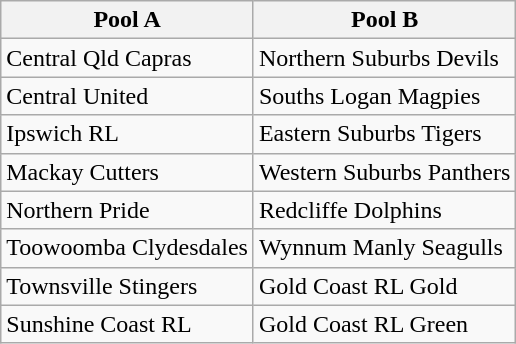<table class="wikitable">
<tr>
<th>Pool A</th>
<th>Pool B</th>
</tr>
<tr>
<td> Central Qld Capras</td>
<td> Northern Suburbs Devils</td>
</tr>
<tr>
<td> Central United</td>
<td> Souths Logan Magpies</td>
</tr>
<tr>
<td> Ipswich RL</td>
<td> Eastern Suburbs Tigers</td>
</tr>
<tr>
<td> Mackay Cutters</td>
<td> Western Suburbs Panthers</td>
</tr>
<tr>
<td> Northern Pride</td>
<td> Redcliffe Dolphins</td>
</tr>
<tr>
<td> Toowoomba Clydesdales</td>
<td> Wynnum Manly Seagulls</td>
</tr>
<tr>
<td> Townsville Stingers</td>
<td> Gold Coast RL Gold</td>
</tr>
<tr>
<td> Sunshine Coast RL</td>
<td> Gold Coast RL Green</td>
</tr>
</table>
